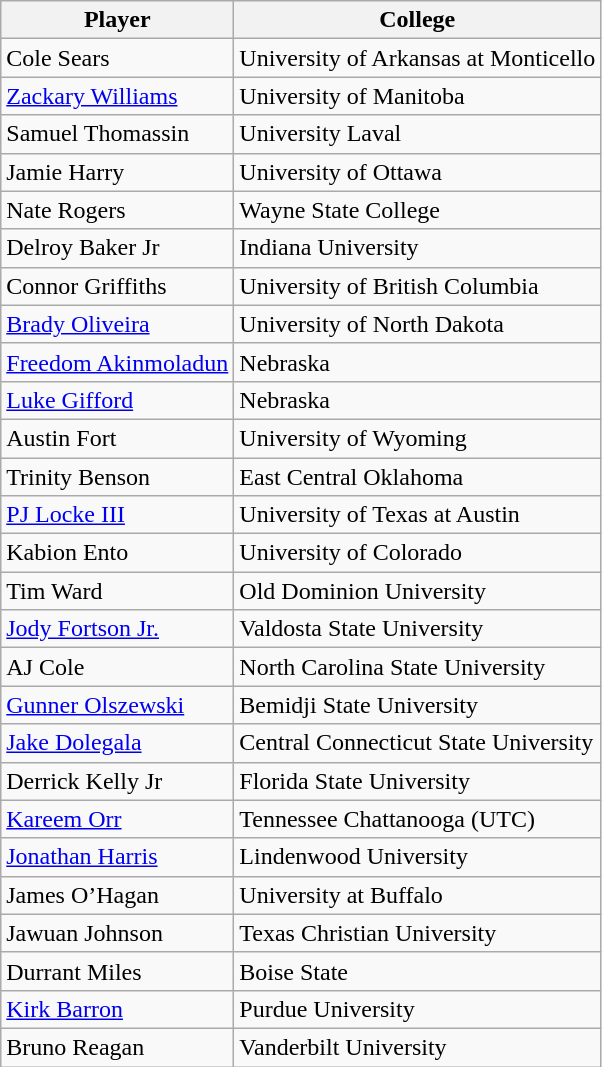<table class="wikitable">
<tr>
<th>Player</th>
<th>College</th>
</tr>
<tr>
<td>Cole Sears</td>
<td>University of Arkansas at Monticello</td>
</tr>
<tr>
<td><a href='#'>Zackary Williams</a></td>
<td>University of Manitoba</td>
</tr>
<tr>
<td>Samuel Thomassin</td>
<td>University Laval</td>
</tr>
<tr>
<td>Jamie Harry</td>
<td>University of Ottawa</td>
</tr>
<tr>
<td>Nate Rogers</td>
<td>Wayne State College</td>
</tr>
<tr>
<td>Delroy Baker Jr</td>
<td>Indiana University</td>
</tr>
<tr>
<td>Connor Griffiths</td>
<td>University of British Columbia</td>
</tr>
<tr>
<td><a href='#'>Brady Oliveira</a></td>
<td>University of North Dakota</td>
</tr>
<tr>
<td><a href='#'>Freedom Akinmoladun</a></td>
<td>Nebraska</td>
</tr>
<tr>
<td><a href='#'>Luke Gifford</a></td>
<td>Nebraska</td>
</tr>
<tr>
<td>Austin Fort</td>
<td>University of Wyoming</td>
</tr>
<tr>
<td>Trinity Benson</td>
<td>East Central Oklahoma</td>
</tr>
<tr>
<td><a href='#'>PJ Locke III</a></td>
<td>University of Texas at Austin</td>
</tr>
<tr>
<td>Kabion Ento</td>
<td>University of Colorado</td>
</tr>
<tr>
<td>Tim Ward</td>
<td>Old Dominion University</td>
</tr>
<tr>
<td><a href='#'>Jody Fortson Jr.</a></td>
<td>Valdosta State University</td>
</tr>
<tr>
<td>AJ Cole</td>
<td>North Carolina State University</td>
</tr>
<tr>
<td><a href='#'>Gunner Olszewski</a></td>
<td>Bemidji State University</td>
</tr>
<tr>
<td><a href='#'>Jake Dolegala</a></td>
<td>Central Connecticut State University</td>
</tr>
<tr>
<td>Derrick Kelly Jr</td>
<td>Florida State University</td>
</tr>
<tr>
<td><a href='#'>Kareem Orr</a></td>
<td>Tennessee Chattanooga (UTC)</td>
</tr>
<tr>
<td><a href='#'>Jonathan Harris</a></td>
<td>Lindenwood University</td>
</tr>
<tr>
<td>James O’Hagan</td>
<td>University at Buffalo</td>
</tr>
<tr>
<td>Jawuan Johnson</td>
<td>Texas Christian University</td>
</tr>
<tr>
<td>Durrant Miles</td>
<td>Boise State</td>
</tr>
<tr>
<td><a href='#'>Kirk Barron</a></td>
<td>Purdue University</td>
</tr>
<tr>
<td>Bruno Reagan</td>
<td>Vanderbilt University</td>
</tr>
</table>
